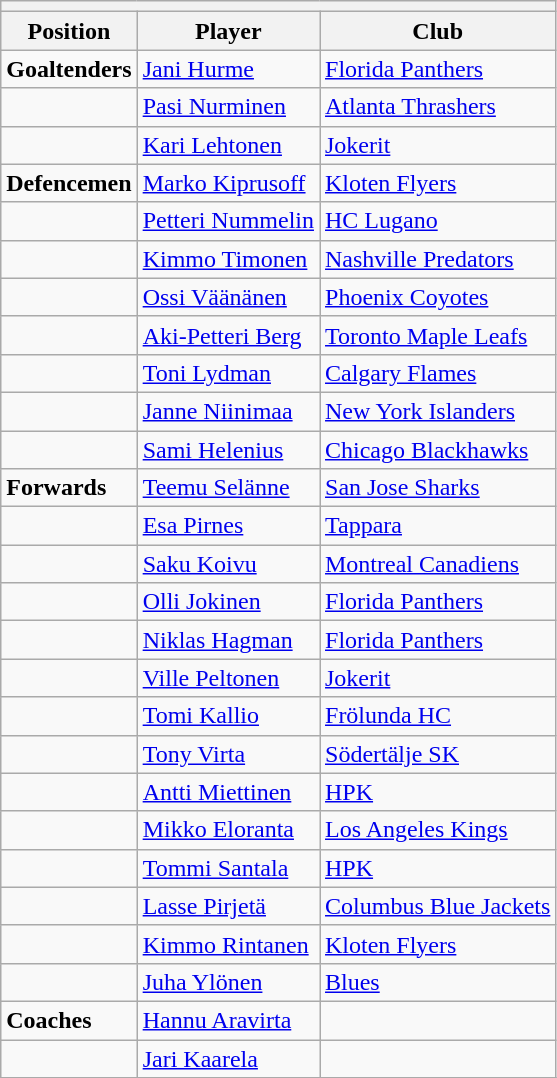<table class=wikitable>
<tr>
<th colspan="7"></th>
</tr>
<tr>
<th>Position</th>
<th>Player</th>
<th>Club</th>
</tr>
<tr>
<td><strong>Goaltenders</strong></td>
<td><a href='#'>Jani Hurme</a></td>
<td><a href='#'>Florida Panthers</a></td>
</tr>
<tr>
<td></td>
<td><a href='#'>Pasi Nurminen</a></td>
<td><a href='#'>Atlanta Thrashers</a></td>
</tr>
<tr>
<td></td>
<td><a href='#'>Kari Lehtonen</a></td>
<td><a href='#'>Jokerit</a></td>
</tr>
<tr>
<td><strong>Defencemen</strong></td>
<td><a href='#'>Marko Kiprusoff</a></td>
<td><a href='#'>Kloten Flyers</a></td>
</tr>
<tr>
<td></td>
<td><a href='#'>Petteri Nummelin</a></td>
<td><a href='#'>HC Lugano</a></td>
</tr>
<tr>
<td></td>
<td><a href='#'>Kimmo Timonen</a></td>
<td><a href='#'>Nashville Predators</a></td>
</tr>
<tr>
<td></td>
<td><a href='#'>Ossi Väänänen</a></td>
<td><a href='#'>Phoenix Coyotes</a></td>
</tr>
<tr>
<td></td>
<td><a href='#'>Aki-Petteri Berg</a></td>
<td><a href='#'>Toronto Maple Leafs</a></td>
</tr>
<tr>
<td></td>
<td><a href='#'>Toni Lydman</a></td>
<td><a href='#'>Calgary Flames</a></td>
</tr>
<tr>
<td></td>
<td><a href='#'>Janne Niinimaa</a></td>
<td><a href='#'>New York Islanders</a></td>
</tr>
<tr>
<td></td>
<td><a href='#'>Sami Helenius</a></td>
<td><a href='#'>Chicago Blackhawks</a></td>
</tr>
<tr>
<td><strong>Forwards</strong></td>
<td><a href='#'>Teemu Selänne</a></td>
<td><a href='#'>San Jose Sharks</a></td>
</tr>
<tr>
<td></td>
<td><a href='#'>Esa Pirnes</a></td>
<td><a href='#'>Tappara</a></td>
</tr>
<tr>
<td></td>
<td><a href='#'>Saku Koivu</a></td>
<td><a href='#'>Montreal Canadiens</a></td>
</tr>
<tr>
<td></td>
<td><a href='#'>Olli Jokinen</a></td>
<td><a href='#'>Florida Panthers</a></td>
</tr>
<tr>
<td></td>
<td><a href='#'>Niklas Hagman</a></td>
<td><a href='#'>Florida Panthers</a></td>
</tr>
<tr>
<td></td>
<td><a href='#'>Ville Peltonen</a></td>
<td><a href='#'>Jokerit</a></td>
</tr>
<tr>
<td></td>
<td><a href='#'>Tomi Kallio</a></td>
<td><a href='#'>Frölunda HC</a></td>
</tr>
<tr>
<td></td>
<td><a href='#'>Tony Virta</a></td>
<td><a href='#'>Södertälje SK</a></td>
</tr>
<tr>
<td></td>
<td><a href='#'>Antti Miettinen</a></td>
<td><a href='#'>HPK</a></td>
</tr>
<tr>
<td></td>
<td><a href='#'>Mikko Eloranta</a></td>
<td><a href='#'>Los Angeles Kings</a></td>
</tr>
<tr>
<td></td>
<td><a href='#'>Tommi Santala</a></td>
<td><a href='#'>HPK</a></td>
</tr>
<tr>
<td></td>
<td><a href='#'>Lasse Pirjetä</a></td>
<td><a href='#'>Columbus Blue Jackets</a></td>
</tr>
<tr>
<td></td>
<td><a href='#'>Kimmo Rintanen</a></td>
<td><a href='#'>Kloten Flyers</a></td>
</tr>
<tr>
<td></td>
<td><a href='#'>Juha Ylönen</a></td>
<td><a href='#'>Blues</a></td>
</tr>
<tr>
<td><strong>Coaches</strong></td>
<td><a href='#'>Hannu Aravirta</a></td>
<td></td>
</tr>
<tr>
<td></td>
<td><a href='#'>Jari Kaarela</a></td>
<td></td>
</tr>
<tr>
</tr>
</table>
